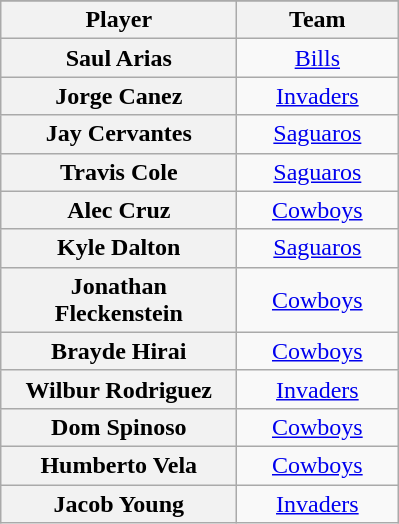<table class="wikitable sortable plainrowheaders" style="text-align:center;">
<tr>
</tr>
<tr>
<th scope="col" style="width:150px;">Player</th>
<th scope="col" style="width:100px;">Team</th>
</tr>
<tr>
<th scope="row" style="text-align:center">Saul Arias</th>
<td><a href='#'>Bills</a></td>
</tr>
<tr>
<th scope="row" style="text-align:center">Jorge Canez</th>
<td><a href='#'>Invaders</a></td>
</tr>
<tr>
<th scope="row" style="text-align:center">Jay Cervantes</th>
<td><a href='#'>Saguaros</a></td>
</tr>
<tr>
<th scope="row" style="text-align:center">Travis Cole</th>
<td><a href='#'>Saguaros</a></td>
</tr>
<tr>
<th scope="row" style="text-align:center">Alec Cruz</th>
<td><a href='#'>Cowboys</a></td>
</tr>
<tr>
<th scope="row" style="text-align:center">Kyle Dalton</th>
<td><a href='#'>Saguaros</a></td>
</tr>
<tr>
<th scope="row" style="text-align:center">Jonathan Fleckenstein</th>
<td><a href='#'>Cowboys</a></td>
</tr>
<tr>
<th scope="row" style="text-align:center">Brayde Hirai</th>
<td><a href='#'>Cowboys</a></td>
</tr>
<tr>
<th scope="row" style="text-align:center">Wilbur Rodriguez</th>
<td><a href='#'>Invaders</a></td>
</tr>
<tr>
<th scope="row" style="text-align:center">Dom Spinoso</th>
<td><a href='#'>Cowboys</a></td>
</tr>
<tr>
<th scope="row" style="text-align:center">Humberto Vela</th>
<td><a href='#'>Cowboys</a></td>
</tr>
<tr>
<th scope="row" style="text-align:center">Jacob Young</th>
<td><a href='#'>Invaders</a></td>
</tr>
</table>
